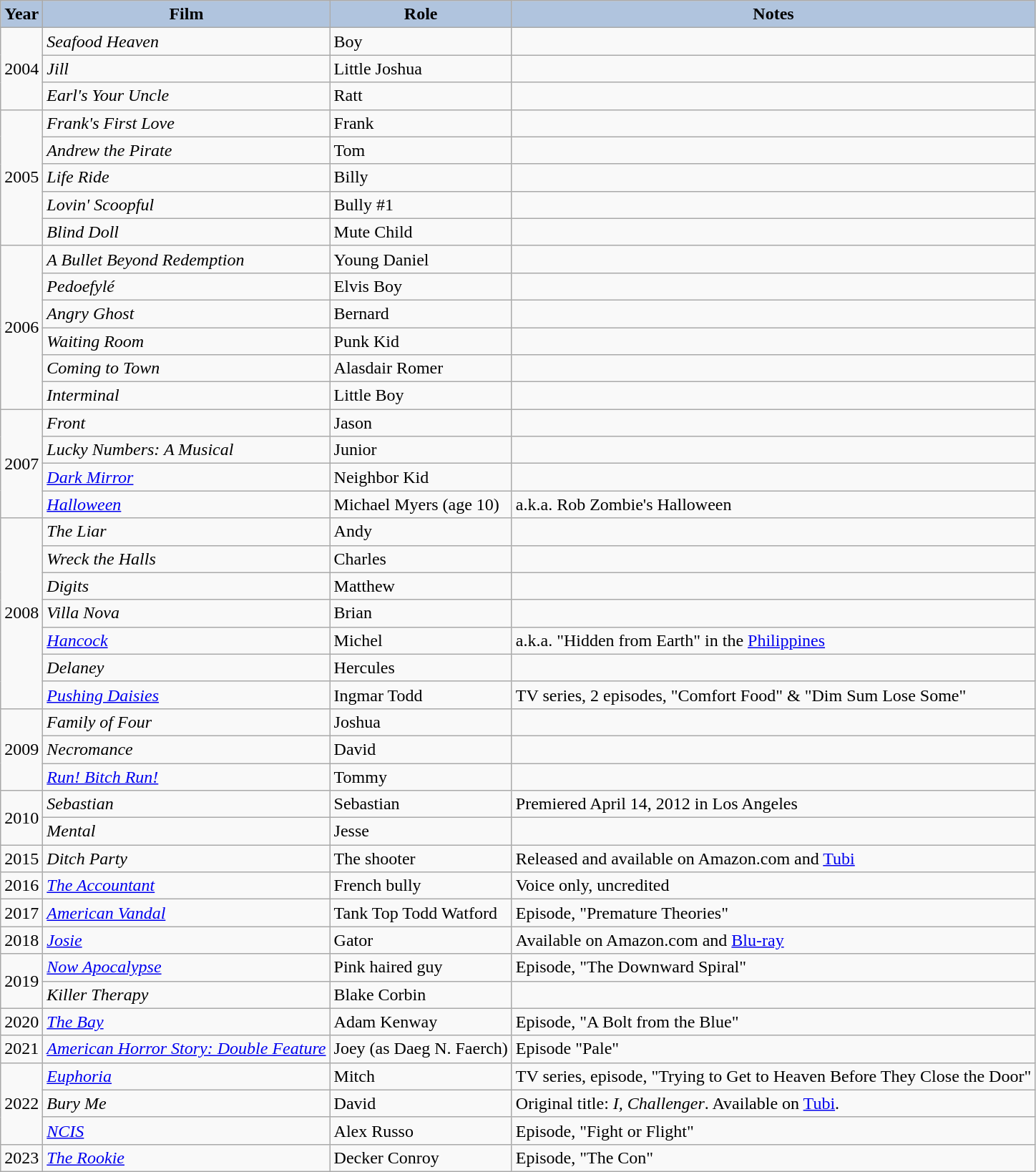<table class="wikitable">
<tr>
<th style="background:#B0C4DE;">Year</th>
<th style="background:#B0C4DE;">Film</th>
<th style="background:#B0C4DE;">Role</th>
<th style="background:#B0C4DE;">Notes</th>
</tr>
<tr>
<td rowspan="3">2004</td>
<td><em>Seafood Heaven</em></td>
<td>Boy</td>
<td></td>
</tr>
<tr>
<td><em>Jill</em></td>
<td>Little Joshua</td>
<td></td>
</tr>
<tr>
<td><em>Earl's Your Uncle</em></td>
<td>Ratt</td>
<td></td>
</tr>
<tr>
<td rowspan="5">2005</td>
<td><em>Frank's First Love</em></td>
<td>Frank</td>
<td></td>
</tr>
<tr>
<td><em>Andrew the Pirate</em></td>
<td>Tom</td>
<td></td>
</tr>
<tr>
<td><em>Life Ride</em></td>
<td>Billy</td>
<td></td>
</tr>
<tr>
<td><em>Lovin' Scoopful</em></td>
<td>Bully #1</td>
<td></td>
</tr>
<tr>
<td><em>Blind Doll</em></td>
<td>Mute Child</td>
<td></td>
</tr>
<tr>
<td rowspan="6">2006</td>
<td><em>A Bullet Beyond Redemption</em></td>
<td>Young Daniel</td>
<td></td>
</tr>
<tr>
<td><em>Pedoefylé</em></td>
<td>Elvis Boy</td>
<td></td>
</tr>
<tr>
<td><em>Angry Ghost</em></td>
<td>Bernard</td>
<td></td>
</tr>
<tr>
<td><em>Waiting Room</em></td>
<td>Punk Kid</td>
<td></td>
</tr>
<tr>
<td><em>Coming to Town</em></td>
<td>Alasdair Romer</td>
<td></td>
</tr>
<tr>
<td><em>Interminal</em></td>
<td>Little Boy</td>
<td></td>
</tr>
<tr>
<td rowspan="4">2007</td>
<td><em>Front</em></td>
<td>Jason</td>
<td></td>
</tr>
<tr>
<td><em>Lucky Numbers: A Musical</em></td>
<td>Junior</td>
<td></td>
</tr>
<tr>
<td><em><a href='#'>Dark Mirror</a></em></td>
<td>Neighbor Kid</td>
<td></td>
</tr>
<tr>
<td><em><a href='#'>Halloween</a></em></td>
<td>Michael Myers (age 10)</td>
<td>a.k.a. Rob Zombie's Halloween</td>
</tr>
<tr>
<td rowspan="7">2008</td>
<td><em>The Liar</em></td>
<td>Andy</td>
<td></td>
</tr>
<tr>
<td><em>Wreck the Halls</em></td>
<td>Charles</td>
<td></td>
</tr>
<tr>
<td><em>Digits</em></td>
<td>Matthew</td>
<td></td>
</tr>
<tr>
<td><em>Villa Nova</em></td>
<td>Brian</td>
<td></td>
</tr>
<tr>
<td><em><a href='#'>Hancock</a></em></td>
<td>Michel</td>
<td>a.k.a. "Hidden from Earth" in the <a href='#'>Philippines</a></td>
</tr>
<tr>
<td><em>Delaney</em></td>
<td>Hercules</td>
<td></td>
</tr>
<tr>
<td><em><a href='#'>Pushing Daisies</a></em></td>
<td>Ingmar Todd</td>
<td>TV series, 2 episodes, "Comfort Food" & "Dim Sum Lose Some"</td>
</tr>
<tr>
<td rowspan="3">2009</td>
<td><em>Family of Four</em></td>
<td>Joshua</td>
<td></td>
</tr>
<tr>
<td><em>Necromance</em></td>
<td>David</td>
<td></td>
</tr>
<tr>
<td><em><a href='#'>Run! Bitch Run!</a></em></td>
<td>Tommy</td>
<td></td>
</tr>
<tr>
<td rowspan="2">2010</td>
<td><em>Sebastian</em></td>
<td>Sebastian</td>
<td>Premiered April 14, 2012 in Los Angeles</td>
</tr>
<tr>
<td><em>Mental</em></td>
<td>Jesse</td>
<td></td>
</tr>
<tr>
<td>2015</td>
<td><em>Ditch Party</em></td>
<td>The shooter</td>
<td>Released and available on Amazon.com and <a href='#'>Tubi</a></td>
</tr>
<tr>
<td>2016</td>
<td><em><a href='#'>The Accountant</a></em></td>
<td>French bully</td>
<td>Voice only, uncredited</td>
</tr>
<tr>
<td>2017</td>
<td><em><a href='#'>American Vandal</a></em></td>
<td>Tank Top Todd Watford</td>
<td>Episode, "Premature Theories"</td>
</tr>
<tr>
<td>2018</td>
<td><em><a href='#'>Josie</a></em></td>
<td>Gator</td>
<td>Available on Amazon.com and <a href='#'>Blu-ray</a></td>
</tr>
<tr>
<td rowspan="2">2019</td>
<td><em><a href='#'>Now Apocalypse</a></em></td>
<td>Pink haired guy</td>
<td>Episode, "The Downward Spiral"</td>
</tr>
<tr>
<td><em>Killer Therapy</em></td>
<td>Blake Corbin</td>
<td></td>
</tr>
<tr>
<td>2020</td>
<td><em><a href='#'>The Bay</a></em></td>
<td>Adam Kenway</td>
<td>Episode, "A Bolt from the Blue"</td>
</tr>
<tr>
<td>2021</td>
<td><em><a href='#'>American Horror Story: Double Feature</a></em></td>
<td>Joey (as Daeg N. Faerch)</td>
<td>Episode "Pale"</td>
</tr>
<tr>
<td rowspan="3">2022</td>
<td><em><a href='#'>Euphoria</a></em></td>
<td>Mitch</td>
<td>TV series, episode, "Trying to Get to Heaven Before They Close the Door"</td>
</tr>
<tr>
<td><em>Bury Me</em></td>
<td>David</td>
<td>Original title: <em>I, Challenger</em>. Available on <a href='#'>Tubi</a>.</td>
</tr>
<tr>
<td><em><a href='#'>NCIS</a></em></td>
<td>Alex Russo</td>
<td>Episode, "Fight or Flight"</td>
</tr>
<tr>
<td>2023</td>
<td><em><a href='#'>The Rookie</a></em></td>
<td>Decker Conroy</td>
<td>Episode, "The Con"</td>
</tr>
</table>
